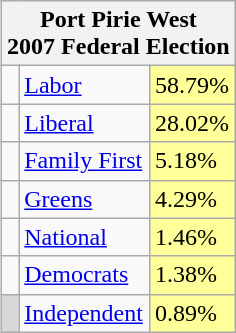<table class="wikitable" style="float:right; margin-left:1em">
<tr>
<th colspan = 3>Port Pirie West<br>2007 Federal Election</th>
</tr>
<tr>
<td> </td>
<td><a href='#'>Labor</a></td>
<td bgcolor="FFFF99">58.79%</td>
</tr>
<tr>
<td> </td>
<td><a href='#'>Liberal</a></td>
<td bgcolor="FFFF99">28.02%</td>
</tr>
<tr>
<td> </td>
<td><a href='#'>Family First</a></td>
<td bgcolor="FFFF99">5.18%</td>
</tr>
<tr>
<td> </td>
<td><a href='#'>Greens</a></td>
<td bgcolor="FFFF99">4.29%</td>
</tr>
<tr>
<td> </td>
<td><a href='#'>National</a></td>
<td bgcolor="FFFF99">1.46%</td>
</tr>
<tr>
<td> </td>
<td><a href='#'>Democrats</a></td>
<td bgcolor="FFFF99">1.38%</td>
</tr>
<tr>
<td bgcolor="#D8D8D8"> </td>
<td><a href='#'>Independent</a></td>
<td bgcolor="FFFF99">0.89%</td>
</tr>
</table>
